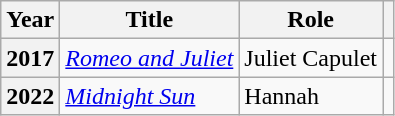<table class="wikitable plainrowheaders sortable">
<tr>
<th scope="col">Year</th>
<th scope="col">Title</th>
<th scope="col">Role</th>
<th scope="col" class="unsortable"></th>
</tr>
<tr>
<th scope="row">2017</th>
<td><em><a href='#'>Romeo and Juliet</a></em></td>
<td>Juliet Capulet</td>
<td style="text-align:center"></td>
</tr>
<tr>
<th scope="row">2022</th>
<td><em><a href='#'>Midnight Sun</a></em></td>
<td>Hannah</td>
<td style="text-align:center"></td>
</tr>
</table>
